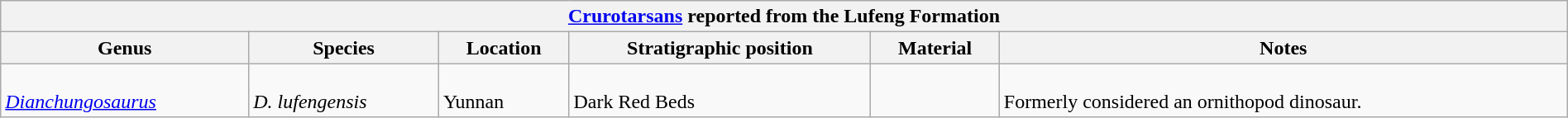<table class="wikitable"  style="margin:auto; width:100%;">
<tr>
<th colspan="7" style="text-align:center;"><a href='#'>Crurotarsans</a> reported from the Lufeng Formation</th>
</tr>
<tr>
<th>Genus</th>
<th>Species</th>
<th>Location</th>
<th>Stratigraphic position</th>
<th>Material</th>
<th>Notes<br></th>
</tr>
<tr>
<td><br><em><a href='#'>Dianchungosaurus</a></em></td>
<td><br><em>D. lufengensis</em></td>
<td><br>Yunnan</td>
<td><br>Dark Red Beds</td>
<td></td>
<td><br>Formerly considered an ornithopod dinosaur.
</td>
</tr>
</table>
